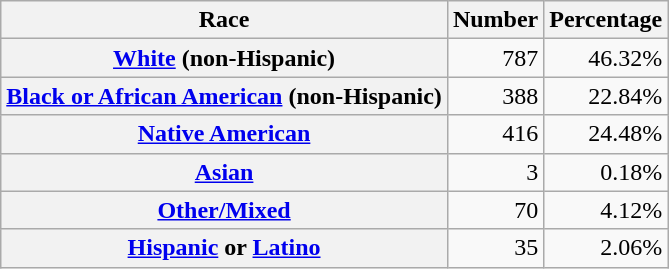<table class="wikitable" style="text-align:right">
<tr>
<th scope="col">Race</th>
<th scope="col">Number</th>
<th scope="col">Percentage</th>
</tr>
<tr>
<th scope="row"><a href='#'>White</a> (non-Hispanic)</th>
<td>787</td>
<td>46.32%</td>
</tr>
<tr>
<th scope="row"><a href='#'>Black or African American</a> (non-Hispanic)</th>
<td>388</td>
<td>22.84%</td>
</tr>
<tr>
<th scope="row"><a href='#'>Native American</a></th>
<td>416</td>
<td>24.48%</td>
</tr>
<tr>
<th scope="row"><a href='#'>Asian</a></th>
<td>3</td>
<td>0.18%</td>
</tr>
<tr>
<th scope="row"><a href='#'>Other/Mixed</a></th>
<td>70</td>
<td>4.12%</td>
</tr>
<tr>
<th scope="row"><a href='#'>Hispanic</a> or <a href='#'>Latino</a></th>
<td>35</td>
<td>2.06%</td>
</tr>
</table>
